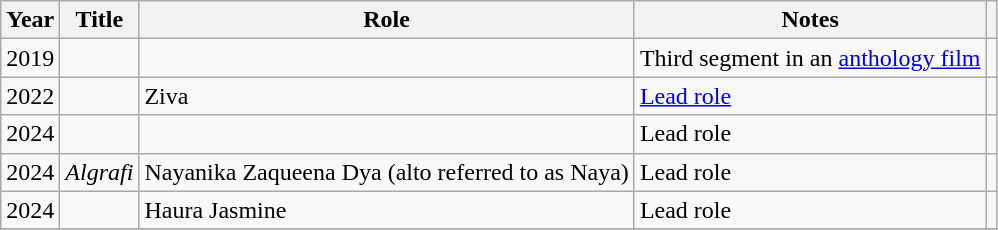<table class="wikitable unsortable">
<tr>
<th>Year</th>
<th>Title</th>
<th>Role</th>
<th>Notes</th>
<th></th>
</tr>
<tr>
<td>2019</td>
<td><em></em></td>
<td></td>
<td>Third segment in an <a href='#'>anthology film</a></td>
<td align="center"></td>
</tr>
<tr>
<td>2022</td>
<td><em></em></td>
<td>Ziva</td>
<td><a href='#'>Lead role</a></td>
<td align="center"></td>
</tr>
<tr>
<td>2024</td>
<td><em></em></td>
<td></td>
<td>Lead role</td>
<td align="center"></td>
</tr>
<tr>
<td>2024</td>
<td><em>Algrafi</em></td>
<td>Nayanika Zaqueena Dya (alto referred to as Naya)</td>
<td>Lead role</td>
<td align="center"></td>
</tr>
<tr>
<td>2024</td>
<td><em></em></td>
<td>Haura Jasmine</td>
<td>Lead role</td>
<td align="center"></td>
</tr>
<tr>
</tr>
</table>
